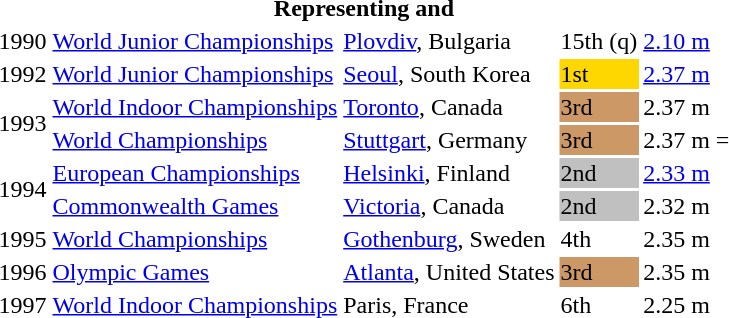<table>
<tr>
<th colspan="6">Representing  and </th>
</tr>
<tr>
<td>1990</td>
<td><a href='#'>World Junior Championships</a></td>
<td><a href='#'>Plovdiv</a>, Bulgaria</td>
<td>15th (q)</td>
<td><a href='#'>2.10 m</a></td>
</tr>
<tr>
<td>1992</td>
<td><a href='#'>World Junior Championships</a></td>
<td><a href='#'>Seoul</a>, South Korea</td>
<td bgcolor="gold">1st</td>
<td><a href='#'>2.37 m</a> </td>
</tr>
<tr>
<td rowspan=2>1993</td>
<td><a href='#'>World Indoor Championships</a></td>
<td><a href='#'>Toronto</a>, Canada</td>
<td bgcolor="CC9966">3rd</td>
<td>2.37 m </td>
</tr>
<tr>
<td><a href='#'>World Championships</a></td>
<td><a href='#'>Stuttgart</a>, Germany</td>
<td bgcolor="CC9966">3rd</td>
<td>2.37 m =</td>
</tr>
<tr>
<td rowspan=2>1994</td>
<td><a href='#'>European Championships</a></td>
<td><a href='#'>Helsinki</a>, Finland</td>
<td bgcolor="silver">2nd</td>
<td><a href='#'>2.33 m</a></td>
</tr>
<tr>
<td><a href='#'>Commonwealth Games</a></td>
<td><a href='#'>Victoria</a>, Canada</td>
<td bgcolor="silver">2nd</td>
<td>2.32 m</td>
</tr>
<tr>
<td>1995</td>
<td><a href='#'>World Championships</a></td>
<td><a href='#'>Gothenburg</a>, Sweden</td>
<td>4th</td>
<td>2.35 m</td>
</tr>
<tr>
<td>1996</td>
<td><a href='#'>Olympic Games</a></td>
<td><a href='#'>Atlanta</a>, United States</td>
<td bgcolor="CC9966">3rd</td>
<td>2.35 m</td>
</tr>
<tr>
<td>1997</td>
<td><a href='#'>World Indoor Championships</a></td>
<td>Paris, France</td>
<td>6th</td>
<td>2.25 m</td>
</tr>
</table>
